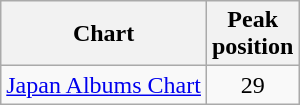<table class="wikitable">
<tr>
<th style="text-align:center;">Chart</th>
<th style="text-align:center;">Peak<br>position</th>
</tr>
<tr>
<td><a href='#'>Japan Albums Chart</a></td>
<td style="text-align:center;">29</td>
</tr>
</table>
